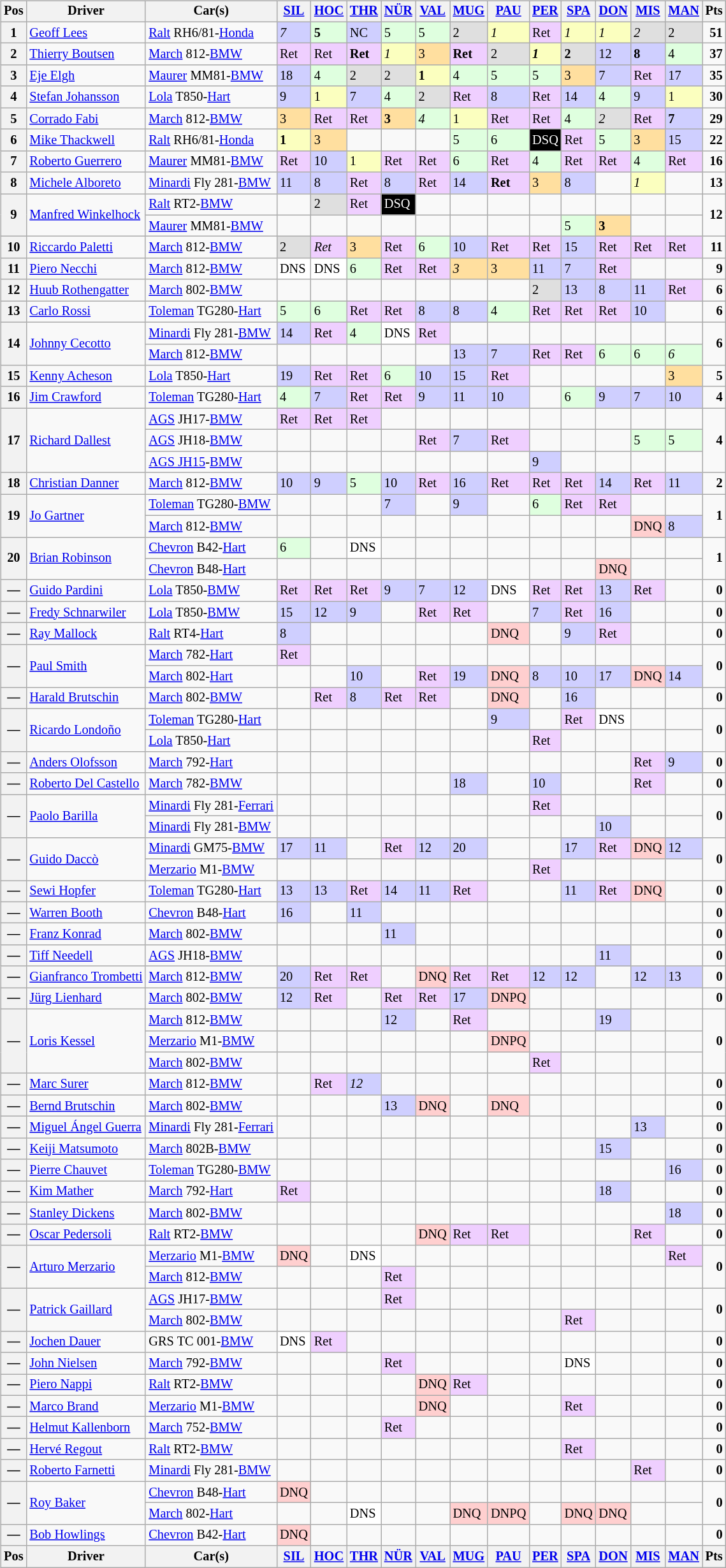<table>
<tr valign="top">
<td><br><table class="wikitable" style="font-size: 85%;">
<tr valign="top">
<th valign="middle">Pos</th>
<th valign="middle">Driver</th>
<th valign="middle">Car(s)</th>
<th><a href='#'>SIL</a><br></th>
<th><a href='#'>HOC</a><br></th>
<th><a href='#'>THR</a><br></th>
<th><a href='#'>NÜR</a><br></th>
<th><a href='#'>VAL</a><br></th>
<th><a href='#'>MUG</a><br></th>
<th><a href='#'>PAU</a><br></th>
<th><a href='#'>PER</a><br></th>
<th><a href='#'>SPA</a><br></th>
<th><a href='#'>DON</a><br></th>
<th><a href='#'>MIS</a><br></th>
<th><a href='#'>MAN</a><br></th>
<th valign="middle">Pts</th>
</tr>
<tr>
<th>1</th>
<td> <a href='#'>Geoff Lees</a></td>
<td><a href='#'>Ralt</a> RH6/81-<a href='#'>Honda</a></td>
<td style="background:#CFCFFF;"><em>7</em></td>
<td style="background:#DFFFDF;"><strong>5</strong></td>
<td style="background:#CFCFFF;">NC</td>
<td style="background:#DFFFDF;">5</td>
<td style="background:#DFFFDF;">5</td>
<td style="background:#DFDFDF;">2</td>
<td style="background:#FBFFBF;"><em>1</em></td>
<td style="background:#EFCFFF;">Ret</td>
<td style="background:#FBFFBF;"><em>1</em></td>
<td style="background:#FBFFBF;"><em>1</em></td>
<td style="background:#DFDFDF;"><em>2</em></td>
<td style="background:#DFDFDF;">2</td>
<td align="right"><strong>51</strong></td>
</tr>
<tr>
<th>2</th>
<td> <a href='#'>Thierry Boutsen</a></td>
<td><a href='#'>March</a> 812-<a href='#'>BMW</a></td>
<td style="background:#EFCFFF;">Ret</td>
<td style="background:#EFCFFF;">Ret</td>
<td style="background:#EFCFFF;"><strong>Ret</strong></td>
<td style="background:#FBFFBF;"><em>1</em></td>
<td style="background:#FFDF9F;">3</td>
<td style="background:#EFCFFF;"><strong>Ret</strong></td>
<td style="background:#DFDFDF;">2</td>
<td style="background:#FBFFBF;"><strong><em>1</em></strong></td>
<td style="background:#DFDFDF;"><strong>2</strong></td>
<td style="background:#CFCFFF;">12</td>
<td style="background:#CFCFFF;"><strong>8</strong></td>
<td style="background:#DFFFDF;">4</td>
<td align="right"><strong>37</strong></td>
</tr>
<tr>
<th>3</th>
<td> <a href='#'>Eje Elgh</a></td>
<td><a href='#'>Maurer</a> MM81-<a href='#'>BMW</a></td>
<td style="background:#CFCFFF;">18</td>
<td style="background:#DFFFDF;">4</td>
<td style="background:#DFDFDF;">2</td>
<td style="background:#DFDFDF;">2</td>
<td style="background:#FBFFBF;"><strong>1</strong></td>
<td style="background:#DFFFDF;">4</td>
<td style="background:#DFFFDF;">5</td>
<td style="background:#DFFFDF;">5</td>
<td style="background:#FFDF9F;">3</td>
<td style="background:#CFCFFF;">7</td>
<td style="background:#EFCFFF;">Ret</td>
<td style="background:#CFCFFF;">17</td>
<td align="right"><strong>35</strong></td>
</tr>
<tr>
<th>4</th>
<td> <a href='#'>Stefan Johansson</a></td>
<td><a href='#'>Lola</a> T850-<a href='#'>Hart</a></td>
<td style="background:#CFCFFF;">9</td>
<td style="background:#FBFFBF;">1</td>
<td style="background:#CFCFFF;">7</td>
<td style="background:#DFFFDF;">4</td>
<td style="background:#DFDFDF;">2</td>
<td style="background:#EFCFFF;">Ret</td>
<td style="background:#CFCFFF;">8</td>
<td style="background:#EFCFFF;">Ret</td>
<td style="background:#CFCFFF;">14</td>
<td style="background:#DFFFDF;">4</td>
<td style="background:#CFCFFF;">9</td>
<td style="background:#FBFFBF;">1</td>
<td align="right"><strong>30</strong></td>
</tr>
<tr>
<th>5</th>
<td> <a href='#'>Corrado Fabi</a></td>
<td><a href='#'>March</a> 812-<a href='#'>BMW</a></td>
<td style="background:#FFDF9F;">3</td>
<td style="background:#EFCFFF;">Ret</td>
<td style="background:#EFCFFF;">Ret</td>
<td style="background:#FFDF9F;"><strong>3</strong></td>
<td style="background:#DFFFDF;"><em>4</em></td>
<td style="background:#FBFFBF;">1</td>
<td style="background:#EFCFFF;">Ret</td>
<td style="background:#EFCFFF;">Ret</td>
<td style="background:#DFFFDF;">4</td>
<td style="background:#DFDFDF;"><em>2</em></td>
<td style="background:#EFCFFF;">Ret</td>
<td style="background:#CFCFFF;"><strong>7</strong></td>
<td align="right"><strong>29</strong></td>
</tr>
<tr>
<th>6</th>
<td> <a href='#'>Mike Thackwell</a></td>
<td><a href='#'>Ralt</a> RH6/81-<a href='#'>Honda</a></td>
<td style="background:#FBFFBF;"><strong>1</strong></td>
<td style="background:#FFDF9F;">3</td>
<td></td>
<td></td>
<td></td>
<td style="background:#DFFFDF;">5</td>
<td style="background:#DFFFDF;">6</td>
<td style="background:#000000; color:#ffffff">DSQ</td>
<td style="background:#EFCFFF;">Ret</td>
<td style="background:#DFFFDF;">5</td>
<td style="background:#FFDF9F;">3</td>
<td style="background:#CFCFFF;">15</td>
<td align="right"><strong>22</strong></td>
</tr>
<tr>
<th>7</th>
<td> <a href='#'>Roberto Guerrero</a></td>
<td><a href='#'>Maurer</a> MM81-<a href='#'>BMW</a></td>
<td style="background:#EFCFFF;">Ret</td>
<td style="background:#CFCFFF;">10</td>
<td style="background:#FBFFBF;">1</td>
<td style="background:#EFCFFF;">Ret</td>
<td style="background:#EFCFFF;">Ret</td>
<td style="background:#DFFFDF;">6</td>
<td style="background:#EFCFFF;">Ret</td>
<td style="background:#DFFFDF;">4</td>
<td style="background:#EFCFFF;">Ret</td>
<td style="background:#EFCFFF;">Ret</td>
<td style="background:#DFFFDF;">4</td>
<td style="background:#EFCFFF;">Ret</td>
<td align="right"><strong>16</strong></td>
</tr>
<tr>
<th>8</th>
<td> <a href='#'>Michele Alboreto</a></td>
<td><a href='#'>Minardi</a> Fly 281-<a href='#'>BMW</a></td>
<td style="background:#CFCFFF;">11</td>
<td style="background:#CFCFFF;">8</td>
<td style="background:#EFCFFF;">Ret</td>
<td style="background:#CFCFFF;">8</td>
<td style="background:#EFCFFF;">Ret</td>
<td style="background:#CFCFFF;">14</td>
<td style="background:#EFCFFF;"><strong>Ret</strong></td>
<td style="background:#FFDF9F;">3</td>
<td style="background:#CFCFFF;">8</td>
<td></td>
<td style="background:#FBFFBF;"><em>1</em></td>
<td></td>
<td align="right"><strong>13</strong></td>
</tr>
<tr>
<th rowspan=2><strong>9</strong></th>
<td rowspan=2> <a href='#'>Manfred Winkelhock</a></td>
<td><a href='#'>Ralt</a> RT2-<a href='#'>BMW</a></td>
<td></td>
<td style="background:#DFDFDF;">2</td>
<td style="background:#EFCFFF;">Ret</td>
<td style="background:#000000; color:#ffffff">DSQ</td>
<td></td>
<td></td>
<td></td>
<td></td>
<td></td>
<td></td>
<td></td>
<td></td>
<td rowspan=2 align="right"><strong>12</strong></td>
</tr>
<tr>
<td><a href='#'>Maurer</a> MM81-<a href='#'>BMW</a></td>
<td></td>
<td></td>
<td></td>
<td></td>
<td></td>
<td></td>
<td></td>
<td></td>
<td style="background:#DFFFDF;">5</td>
<td style="background:#FFDF9F;"><strong>3</strong></td>
<td></td>
<td></td>
</tr>
<tr>
<th>10</th>
<td> <a href='#'>Riccardo Paletti</a></td>
<td><a href='#'>March</a> 812-<a href='#'>BMW</a></td>
<td style="background:#DFDFDF;">2</td>
<td style="background:#EFCFFF;"><em>Ret</em></td>
<td style="background:#FFDF9F;">3</td>
<td style="background:#EFCFFF;">Ret</td>
<td style="background:#DFFFDF;">6</td>
<td style="background:#CFCFFF;">10</td>
<td style="background:#EFCFFF;">Ret</td>
<td style="background:#EFCFFF;">Ret</td>
<td style="background:#CFCFFF;">15</td>
<td style="background:#EFCFFF;">Ret</td>
<td style="background:#EFCFFF;">Ret</td>
<td style="background:#EFCFFF;">Ret</td>
<td align="right"><strong>11</strong></td>
</tr>
<tr>
<th>11</th>
<td> <a href='#'>Piero Necchi</a></td>
<td><a href='#'>March</a> 812-<a href='#'>BMW</a></td>
<td style="background:#FFFFFF;">DNS</td>
<td style="background:#FFFFFF;">DNS</td>
<td style="background:#DFFFDF;">6</td>
<td style="background:#EFCFFF;">Ret</td>
<td style="background:#EFCFFF;">Ret</td>
<td style="background:#FFDF9F;"><em>3</em></td>
<td style="background:#FFDF9F;">3</td>
<td style="background:#CFCFFF;">11</td>
<td style="background:#CFCFFF;">7</td>
<td style="background:#EFCFFF;">Ret</td>
<td></td>
<td></td>
<td align="right"><strong>9</strong></td>
</tr>
<tr>
<th>12</th>
<td> <a href='#'>Huub Rothengatter</a></td>
<td><a href='#'>March</a> 802-<a href='#'>BMW</a></td>
<td></td>
<td></td>
<td></td>
<td></td>
<td></td>
<td></td>
<td></td>
<td style="background:#DFDFDF;">2</td>
<td style="background:#CFCFFF;">13</td>
<td style="background:#CFCFFF;">8</td>
<td style="background:#CFCFFF;">11</td>
<td style="background:#EFCFFF;">Ret</td>
<td align="right"><strong>6</strong></td>
</tr>
<tr>
<th>13</th>
<td> <a href='#'>Carlo Rossi</a></td>
<td><a href='#'>Toleman</a> TG280-<a href='#'>Hart</a></td>
<td style="background:#DFFFDF;">5</td>
<td style="background:#DFFFDF;">6</td>
<td style="background:#EFCFFF;">Ret</td>
<td style="background:#EFCFFF;">Ret</td>
<td style="background:#CFCFFF;">8</td>
<td style="background:#CFCFFF;">8</td>
<td style="background:#DFFFDF;">4</td>
<td style="background:#EFCFFF;">Ret</td>
<td style="background:#EFCFFF;">Ret</td>
<td style="background:#EFCFFF;">Ret</td>
<td style="background:#CFCFFF;">10</td>
<td></td>
<td align="right"><strong>6</strong></td>
</tr>
<tr>
<th rowspan=2>14</th>
<td rowspan=2> <a href='#'>Johnny Cecotto</a></td>
<td><a href='#'>Minardi</a> Fly 281-<a href='#'>BMW</a></td>
<td style="background:#CFCFFF;">14</td>
<td style="background:#EFCFFF;">Ret</td>
<td style="background:#DFFFDF;">4</td>
<td style="background:#FFFFFF;">DNS</td>
<td style="background:#EFCFFF;">Ret</td>
<td></td>
<td></td>
<td></td>
<td></td>
<td></td>
<td></td>
<td></td>
<td rowspan=2 align="right"><strong>6</strong></td>
</tr>
<tr>
<td><a href='#'>March</a> 812-<a href='#'>BMW</a></td>
<td></td>
<td></td>
<td></td>
<td></td>
<td></td>
<td style="background:#CFCFFF;">13</td>
<td style="background:#CFCFFF;">7</td>
<td style="background:#EFCFFF;">Ret</td>
<td style="background:#EFCFFF;">Ret</td>
<td style="background:#DFFFDF;">6</td>
<td style="background:#DFFFDF;">6</td>
<td style="background:#DFFFDF;"><em>6</em></td>
</tr>
<tr>
<th>15</th>
<td> <a href='#'>Kenny Acheson</a></td>
<td><a href='#'>Lola</a> T850-<a href='#'>Hart</a></td>
<td style="background:#CFCFFF;">19</td>
<td style="background:#EFCFFF;">Ret</td>
<td style="background:#EFCFFF;">Ret</td>
<td style="background:#DFFFDF;">6</td>
<td style="background:#CFCFFF;">10</td>
<td style="background:#CFCFFF;">15</td>
<td style="background:#EFCFFF;">Ret</td>
<td></td>
<td></td>
<td></td>
<td></td>
<td style="background:#FFDF9F;">3</td>
<td align="right"><strong>5</strong></td>
</tr>
<tr>
<th>16</th>
<td> <a href='#'>Jim Crawford</a></td>
<td><a href='#'>Toleman</a> TG280-<a href='#'>Hart</a></td>
<td style="background:#DFFFDF;">4</td>
<td style="background:#CFCFFF;">7</td>
<td style="background:#EFCFFF;">Ret</td>
<td style="background:#EFCFFF;">Ret</td>
<td style="background:#CFCFFF;">9</td>
<td style="background:#CFCFFF;">11</td>
<td style="background:#CFCFFF;">10</td>
<td></td>
<td style="background:#DFFFDF;">6</td>
<td style="background:#CFCFFF;">9</td>
<td style="background:#CFCFFF;">7</td>
<td style="background:#CFCFFF;">10</td>
<td align="right"><strong>4</strong></td>
</tr>
<tr>
<th rowspan=3>17</th>
<td rowspan=3> <a href='#'>Richard Dallest</a></td>
<td><a href='#'>AGS</a> JH17-<a href='#'>BMW</a></td>
<td style="background:#EFCFFF;">Ret</td>
<td style="background:#EFCFFF;">Ret</td>
<td style="background:#EFCFFF;">Ret</td>
<td></td>
<td></td>
<td></td>
<td></td>
<td></td>
<td></td>
<td></td>
<td></td>
<td></td>
<td rowspan=3 align="right"><strong>4</strong></td>
</tr>
<tr>
<td><a href='#'>AGS</a> JH18-<a href='#'>BMW</a></td>
<td></td>
<td></td>
<td></td>
<td></td>
<td style="background:#EFCFFF;">Ret</td>
<td style="background:#CFCFFF;">7</td>
<td style="background:#EFCFFF;">Ret</td>
<td></td>
<td></td>
<td></td>
<td style="background:#DFFFDF;">5</td>
<td style="background:#DFFFDF;">5</td>
</tr>
<tr>
<td><a href='#'>AGS JH15</a>-<a href='#'>BMW</a></td>
<td></td>
<td></td>
<td></td>
<td></td>
<td></td>
<td></td>
<td></td>
<td style="background:#CFCFFF;">9</td>
<td></td>
<td></td>
<td></td>
<td></td>
</tr>
<tr>
<th>18</th>
<td> <a href='#'>Christian Danner</a></td>
<td><a href='#'>March</a> 812-<a href='#'>BMW</a></td>
<td style="background:#CFCFFF;">10</td>
<td style="background:#CFCFFF;">9</td>
<td style="background:#DFFFDF;">5</td>
<td style="background:#CFCFFF;">10</td>
<td style="background:#EFCFFF;">Ret</td>
<td style="background:#CFCFFF;">16</td>
<td style="background:#EFCFFF;">Ret</td>
<td style="background:#EFCFFF;">Ret</td>
<td style="background:#EFCFFF;">Ret</td>
<td style="background:#CFCFFF;">14</td>
<td style="background:#EFCFFF;">Ret</td>
<td style="background:#CFCFFF;">11</td>
<td align="right"><strong>2</strong></td>
</tr>
<tr>
<th rowspan=2>19</th>
<td rowspan=2> <a href='#'>Jo Gartner</a></td>
<td><a href='#'>Toleman</a> TG280-<a href='#'>BMW</a></td>
<td></td>
<td></td>
<td></td>
<td style="background:#CFCFFF;">7</td>
<td></td>
<td style="background:#CFCFFF;">9</td>
<td></td>
<td style="background:#DFFFDF;">6</td>
<td style="background:#EFCFFF;">Ret</td>
<td style="background:#EFCFFF;">Ret</td>
<td></td>
<td></td>
<td rowspan=2 align="right"><strong>1</strong></td>
</tr>
<tr>
<td><a href='#'>March</a> 812-<a href='#'>BMW</a></td>
<td></td>
<td></td>
<td></td>
<td></td>
<td></td>
<td></td>
<td></td>
<td></td>
<td></td>
<td></td>
<td style="background:#FFCFCF;">DNQ</td>
<td style="background:#CFCFFF;">8</td>
</tr>
<tr>
<th rowspan=2>20</th>
<td rowspan=2> <a href='#'>Brian Robinson</a></td>
<td><a href='#'>Chevron</a> B42-<a href='#'>Hart</a></td>
<td style="background:#DFFFDF;">6</td>
<td></td>
<td style="background:#FFFFFF;">DNS</td>
<td></td>
<td></td>
<td></td>
<td></td>
<td></td>
<td></td>
<td></td>
<td></td>
<td></td>
<td rowspan=2 align="right"><strong>1</strong></td>
</tr>
<tr>
<td><a href='#'>Chevron</a> B48-<a href='#'>Hart</a></td>
<td></td>
<td></td>
<td></td>
<td></td>
<td></td>
<td></td>
<td></td>
<td></td>
<td></td>
<td style="background:#FFCFCF;">DNQ</td>
<td></td>
<td></td>
</tr>
<tr>
<th>—</th>
<td> <a href='#'>Guido Pardini</a></td>
<td><a href='#'>Lola</a> T850-<a href='#'>BMW</a></td>
<td style="background:#EFCFFF;">Ret</td>
<td style="background:#EFCFFF;">Ret</td>
<td style="background:#EFCFFF;">Ret</td>
<td style="background:#CFCFFF;">9</td>
<td style="background:#CFCFFF;">7</td>
<td style="background:#CFCFFF;">12</td>
<td style="background:#FFFFFF;">DNS</td>
<td style="background:#EFCFFF;">Ret</td>
<td style="background:#EFCFFF;">Ret</td>
<td style="background:#CFCFFF;">13</td>
<td style="background:#EFCFFF;">Ret</td>
<td></td>
<td align="right"><strong>0</strong></td>
</tr>
<tr>
<th>—</th>
<td> <a href='#'>Fredy Schnarwiler</a></td>
<td><a href='#'>Lola</a> T850-<a href='#'>BMW</a></td>
<td style="background:#CFCFFF;">15</td>
<td style="background:#CFCFFF;">12</td>
<td style="background:#CFCFFF;">9</td>
<td></td>
<td style="background:#EFCFFF;">Ret</td>
<td style="background:#EFCFFF;">Ret</td>
<td></td>
<td style="background:#CFCFFF;">7</td>
<td style="background:#EFCFFF;">Ret</td>
<td style="background:#CFCFFF;">16</td>
<td></td>
<td></td>
<td align="right"><strong>0</strong></td>
</tr>
<tr>
<th>—</th>
<td> <a href='#'>Ray Mallock</a></td>
<td><a href='#'>Ralt</a> RT4-<a href='#'>Hart</a></td>
<td style="background:#CFCFFF;">8</td>
<td></td>
<td></td>
<td></td>
<td></td>
<td></td>
<td style="background:#FFCFCF;">DNQ</td>
<td></td>
<td style="background:#CFCFFF;">9</td>
<td style="background:#EFCFFF;">Ret</td>
<td></td>
<td></td>
<td align="right"><strong>0</strong></td>
</tr>
<tr>
<th rowspan=2>—</th>
<td rowspan=2> <a href='#'>Paul Smith</a></td>
<td><a href='#'>March</a> 782-<a href='#'>Hart</a></td>
<td style="background:#EFCFFF;">Ret</td>
<td></td>
<td></td>
<td></td>
<td></td>
<td></td>
<td></td>
<td></td>
<td></td>
<td></td>
<td></td>
<td></td>
<td rowspan=2 align="right"><strong>0</strong></td>
</tr>
<tr>
<td><a href='#'>March</a> 802-<a href='#'>Hart</a></td>
<td></td>
<td></td>
<td style="background:#CFCFFF;">10</td>
<td></td>
<td style="background:#EFCFFF;">Ret</td>
<td style="background:#CFCFFF;">19</td>
<td style="background:#FFCFCF;">DNQ</td>
<td style="background:#CFCFFF;">8</td>
<td style="background:#CFCFFF;">10</td>
<td style="background:#CFCFFF;">17</td>
<td style="background:#FFCFCF;">DNQ</td>
<td style="background:#CFCFFF;">14</td>
</tr>
<tr>
<th>—</th>
<td> <a href='#'>Harald Brutschin</a></td>
<td><a href='#'>March</a> 802-<a href='#'>BMW</a></td>
<td></td>
<td style="background:#EFCFFF;">Ret</td>
<td style="background:#CFCFFF;">8</td>
<td style="background:#EFCFFF;">Ret</td>
<td style="background:#EFCFFF;">Ret</td>
<td></td>
<td style="background:#FFCFCF;">DNQ</td>
<td></td>
<td style="background:#CFCFFF;">16</td>
<td></td>
<td></td>
<td></td>
<td align="right"><strong>0</strong></td>
</tr>
<tr>
<th rowspan=2>—</th>
<td rowspan=2> <a href='#'>Ricardo Londoño</a></td>
<td><a href='#'>Toleman</a> TG280-<a href='#'>Hart</a></td>
<td></td>
<td></td>
<td></td>
<td></td>
<td></td>
<td></td>
<td style="background:#CFCFFF;">9</td>
<td></td>
<td style="background:#EFCFFF;">Ret</td>
<td style="background:#FFFFFF;">DNS</td>
<td></td>
<td></td>
<td rowspan=2 align="right"><strong>0</strong></td>
</tr>
<tr>
<td><a href='#'>Lola</a> T850-<a href='#'>Hart</a></td>
<td></td>
<td></td>
<td></td>
<td></td>
<td></td>
<td></td>
<td></td>
<td style="background:#EFCFFF;">Ret</td>
<td></td>
<td></td>
<td></td>
<td></td>
</tr>
<tr>
<th>—</th>
<td> <a href='#'>Anders Olofsson</a></td>
<td><a href='#'>March</a> 792-<a href='#'>Hart</a></td>
<td></td>
<td></td>
<td></td>
<td></td>
<td></td>
<td></td>
<td></td>
<td></td>
<td></td>
<td></td>
<td style="background:#EFCFFF;">Ret</td>
<td style="background:#CFCFFF;">9</td>
<td align="right"><strong>0</strong></td>
</tr>
<tr>
<th>—</th>
<td> <a href='#'>Roberto Del Castello</a></td>
<td><a href='#'>March</a> 782-<a href='#'>BMW</a></td>
<td></td>
<td></td>
<td></td>
<td></td>
<td></td>
<td style="background:#CFCFFF;">18</td>
<td></td>
<td style="background:#CFCFFF;">10</td>
<td></td>
<td></td>
<td style="background:#EFCFFF;">Ret</td>
<td></td>
<td align="right"><strong>0</strong></td>
</tr>
<tr>
<th rowspan=2>—</th>
<td rowspan=2> <a href='#'>Paolo Barilla</a></td>
<td><a href='#'>Minardi</a> Fly 281-<a href='#'>Ferrari</a></td>
<td></td>
<td></td>
<td></td>
<td></td>
<td></td>
<td></td>
<td></td>
<td style="background:#EFCFFF;">Ret</td>
<td></td>
<td></td>
<td></td>
<td></td>
<td rowspan=2 align="right"><strong>0</strong></td>
</tr>
<tr>
<td><a href='#'>Minardi</a> Fly 281-<a href='#'>BMW</a></td>
<td></td>
<td></td>
<td></td>
<td></td>
<td></td>
<td></td>
<td></td>
<td></td>
<td></td>
<td style="background:#CFCFFF;">10</td>
<td></td>
<td></td>
</tr>
<tr>
<th rowspan=2>—</th>
<td rowspan=2> <a href='#'>Guido Daccò</a></td>
<td><a href='#'>Minardi</a> GM75-<a href='#'>BMW</a></td>
<td style="background:#CFCFFF;">17</td>
<td style="background:#CFCFFF;">11</td>
<td></td>
<td style="background:#EFCFFF;">Ret</td>
<td style="background:#CFCFFF;">12</td>
<td style="background:#CFCFFF;">20</td>
<td></td>
<td></td>
<td style="background:#CFCFFF;">17</td>
<td style="background:#EFCFFF;">Ret</td>
<td style="background:#FFCFCF;">DNQ</td>
<td style="background:#CFCFFF;">12</td>
<td rowspan=2 align="right"><strong>0</strong></td>
</tr>
<tr>
<td><a href='#'>Merzario</a> M1-<a href='#'>BMW</a></td>
<td></td>
<td></td>
<td></td>
<td></td>
<td></td>
<td></td>
<td></td>
<td style="background:#EFCFFF;">Ret</td>
<td></td>
<td></td>
<td></td>
<td></td>
</tr>
<tr>
<th>—</th>
<td> <a href='#'>Sewi Hopfer</a></td>
<td><a href='#'>Toleman</a> TG280-<a href='#'>Hart</a></td>
<td style="background:#CFCFFF;">13</td>
<td style="background:#CFCFFF;">13</td>
<td style="background:#EFCFFF;">Ret</td>
<td style="background:#CFCFFF;">14</td>
<td style="background:#CFCFFF;">11</td>
<td style="background:#EFCFFF;">Ret</td>
<td></td>
<td></td>
<td style="background:#CFCFFF;">11</td>
<td style="background:#EFCFFF;">Ret</td>
<td style="background:#FFCFCF;">DNQ</td>
<td></td>
<td align="right"><strong>0</strong></td>
</tr>
<tr>
<th>—</th>
<td> <a href='#'>Warren Booth</a></td>
<td><a href='#'>Chevron</a> B48-<a href='#'>Hart</a></td>
<td style="background:#CFCFFF;">16</td>
<td></td>
<td style="background:#CFCFFF;">11</td>
<td></td>
<td></td>
<td></td>
<td></td>
<td></td>
<td></td>
<td></td>
<td></td>
<td></td>
<td align="right"><strong>0</strong></td>
</tr>
<tr>
<th>—</th>
<td> <a href='#'>Franz Konrad</a></td>
<td><a href='#'>March</a> 802-<a href='#'>BMW</a></td>
<td></td>
<td></td>
<td></td>
<td style="background:#CFCFFF;">11</td>
<td></td>
<td></td>
<td></td>
<td></td>
<td></td>
<td></td>
<td></td>
<td></td>
<td align="right"><strong>0</strong></td>
</tr>
<tr>
<th>—</th>
<td> <a href='#'>Tiff Needell</a></td>
<td><a href='#'>AGS</a> JH18-<a href='#'>BMW</a></td>
<td></td>
<td></td>
<td></td>
<td></td>
<td></td>
<td></td>
<td></td>
<td></td>
<td></td>
<td style="background:#CFCFFF;">11</td>
<td></td>
<td></td>
<td align="right"><strong>0</strong></td>
</tr>
<tr>
<th>—</th>
<td> <a href='#'>Gianfranco Trombetti</a></td>
<td><a href='#'>March</a> 812-<a href='#'>BMW</a></td>
<td style="background:#CFCFFF;">20</td>
<td style="background:#EFCFFF;">Ret</td>
<td style="background:#EFCFFF;">Ret</td>
<td></td>
<td style="background:#FFCFCF;">DNQ</td>
<td style="background:#EFCFFF;">Ret</td>
<td style="background:#EFCFFF;">Ret</td>
<td style="background:#CFCFFF;">12</td>
<td style="background:#CFCFFF;">12</td>
<td></td>
<td style="background:#CFCFFF;">12</td>
<td style="background:#CFCFFF;">13</td>
<td align="right"><strong>0</strong></td>
</tr>
<tr>
<th>—</th>
<td> <a href='#'>Jürg Lienhard</a></td>
<td><a href='#'>March</a> 802-<a href='#'>BMW</a></td>
<td style="background:#CFCFFF;">12</td>
<td style="background:#EFCFFF;">Ret</td>
<td></td>
<td style="background:#EFCFFF;">Ret</td>
<td style="background:#EFCFFF;">Ret</td>
<td style="background:#CFCFFF;">17</td>
<td style="background:#FFCFCF;">DNPQ</td>
<td></td>
<td></td>
<td></td>
<td></td>
<td></td>
<td align="right"><strong>0</strong></td>
</tr>
<tr>
<th rowspan=3>—</th>
<td rowspan=3> <a href='#'>Loris Kessel</a></td>
<td><a href='#'>March</a> 812-<a href='#'>BMW</a></td>
<td></td>
<td></td>
<td></td>
<td style="background:#CFCFFF;">12</td>
<td></td>
<td style="background:#EFCFFF;">Ret</td>
<td></td>
<td></td>
<td></td>
<td style="background:#CFCFFF;">19</td>
<td></td>
<td></td>
<td rowspan=3 align="right"><strong>0</strong></td>
</tr>
<tr>
<td><a href='#'>Merzario</a> M1-<a href='#'>BMW</a></td>
<td></td>
<td></td>
<td></td>
<td></td>
<td></td>
<td></td>
<td style="background:#FFCFCF;">DNPQ</td>
<td></td>
<td></td>
<td></td>
<td></td>
<td></td>
</tr>
<tr>
<td><a href='#'>March</a> 802-<a href='#'>BMW</a></td>
<td></td>
<td></td>
<td></td>
<td></td>
<td></td>
<td></td>
<td></td>
<td style="background:#EFCFFF;">Ret</td>
<td></td>
<td></td>
<td></td>
<td></td>
</tr>
<tr>
<th>—</th>
<td> <a href='#'>Marc Surer</a></td>
<td><a href='#'>March</a> 812-<a href='#'>BMW</a></td>
<td></td>
<td style="background:#EFCFFF;">Ret</td>
<td style="background:#CFCFFF;"><em>12</em></td>
<td></td>
<td></td>
<td></td>
<td></td>
<td></td>
<td></td>
<td></td>
<td></td>
<td></td>
<td align="right"><strong>0</strong></td>
</tr>
<tr>
<th>—</th>
<td> <a href='#'>Bernd Brutschin</a></td>
<td><a href='#'>March</a> 802-<a href='#'>BMW</a></td>
<td></td>
<td></td>
<td></td>
<td style="background:#CFCFFF;">13</td>
<td style="background:#FFCFCF;">DNQ</td>
<td></td>
<td style="background:#FFCFCF;">DNQ</td>
<td></td>
<td></td>
<td></td>
<td></td>
<td></td>
<td align="right"><strong>0</strong></td>
</tr>
<tr>
<th>—</th>
<td> <a href='#'>Miguel Ángel Guerra</a></td>
<td><a href='#'>Minardi</a> Fly 281-<a href='#'>Ferrari</a></td>
<td></td>
<td></td>
<td></td>
<td></td>
<td></td>
<td></td>
<td></td>
<td></td>
<td></td>
<td></td>
<td style="background:#CFCFFF;">13</td>
<td></td>
<td align="right"><strong>0</strong></td>
</tr>
<tr>
<th>—</th>
<td> <a href='#'>Keiji Matsumoto</a></td>
<td><a href='#'>March</a> 802B-<a href='#'>BMW</a></td>
<td></td>
<td></td>
<td></td>
<td></td>
<td></td>
<td></td>
<td></td>
<td></td>
<td></td>
<td style="background:#CFCFFF;">15</td>
<td></td>
<td></td>
<td align="right"><strong>0</strong></td>
</tr>
<tr>
<th>—</th>
<td> <a href='#'>Pierre Chauvet</a></td>
<td><a href='#'>Toleman</a> TG280-<a href='#'>BMW</a></td>
<td></td>
<td></td>
<td></td>
<td></td>
<td></td>
<td></td>
<td></td>
<td></td>
<td></td>
<td></td>
<td></td>
<td style="background:#CFCFFF;">16</td>
<td align="right"><strong>0</strong></td>
</tr>
<tr>
<th>—</th>
<td> <a href='#'>Kim Mather</a></td>
<td><a href='#'>March</a> 792-<a href='#'>Hart</a></td>
<td style="background:#EFCFFF;">Ret</td>
<td></td>
<td></td>
<td></td>
<td></td>
<td></td>
<td></td>
<td></td>
<td></td>
<td style="background:#CFCFFF;">18</td>
<td></td>
<td></td>
<td align="right"><strong>0</strong></td>
</tr>
<tr>
<th>—</th>
<td> <a href='#'>Stanley Dickens</a></td>
<td><a href='#'>March</a> 802-<a href='#'>BMW</a></td>
<td></td>
<td></td>
<td></td>
<td></td>
<td></td>
<td></td>
<td></td>
<td></td>
<td></td>
<td></td>
<td></td>
<td style="background:#CFCFFF;">18</td>
<td align="right"><strong>0</strong></td>
</tr>
<tr>
<th>—</th>
<td> <a href='#'>Oscar Pedersoli</a></td>
<td><a href='#'>Ralt</a> RT2-<a href='#'>BMW</a></td>
<td></td>
<td></td>
<td></td>
<td></td>
<td style="background:#FFCFCF;">DNQ</td>
<td style="background:#EFCFFF;">Ret</td>
<td style="background:#EFCFFF;">Ret</td>
<td></td>
<td></td>
<td></td>
<td style="background:#EFCFFF;">Ret</td>
<td></td>
<td align="right"><strong>0</strong></td>
</tr>
<tr>
<th rowspan=2>—</th>
<td rowspan=2> <a href='#'>Arturo Merzario</a></td>
<td><a href='#'>Merzario</a> M1-<a href='#'>BMW</a></td>
<td style="background:#FFCFCF;">DNQ</td>
<td></td>
<td style="background:#FFFFFF;">DNS</td>
<td></td>
<td></td>
<td></td>
<td></td>
<td></td>
<td></td>
<td></td>
<td></td>
<td style="background:#EFCFFF;">Ret</td>
<td rowspan=2 align="right"><strong>0</strong></td>
</tr>
<tr>
<td><a href='#'>March</a> 812-<a href='#'>BMW</a></td>
<td></td>
<td></td>
<td></td>
<td style="background:#EFCFFF;">Ret</td>
<td></td>
<td></td>
<td></td>
<td></td>
<td></td>
<td></td>
<td></td>
<td></td>
</tr>
<tr>
<th rowspan=2>—</th>
<td rowspan=2> <a href='#'>Patrick Gaillard</a></td>
<td><a href='#'>AGS</a> JH17-<a href='#'>BMW</a></td>
<td></td>
<td></td>
<td></td>
<td style="background:#EFCFFF;">Ret</td>
<td></td>
<td></td>
<td></td>
<td></td>
<td></td>
<td></td>
<td></td>
<td></td>
<td rowspan=2 align="right"><strong>0</strong></td>
</tr>
<tr>
<td><a href='#'>March</a> 802-<a href='#'>BMW</a></td>
<td></td>
<td></td>
<td></td>
<td></td>
<td></td>
<td></td>
<td></td>
<td></td>
<td style="background:#EFCFFF;">Ret</td>
<td></td>
<td></td>
<td></td>
</tr>
<tr>
<th>—</th>
<td> <a href='#'>Jochen Dauer</a></td>
<td>GRS TC 001-<a href='#'>BMW</a></td>
<td style="background:#FFFFFF;">DNS</td>
<td style="background:#EFCFFF;">Ret</td>
<td></td>
<td></td>
<td></td>
<td></td>
<td></td>
<td></td>
<td></td>
<td></td>
<td></td>
<td></td>
<td align="right"><strong>0</strong></td>
</tr>
<tr>
<th>—</th>
<td> <a href='#'>John Nielsen</a></td>
<td><a href='#'>March</a> 792-<a href='#'>BMW</a></td>
<td></td>
<td></td>
<td></td>
<td style="background:#EFCFFF;">Ret</td>
<td></td>
<td></td>
<td></td>
<td></td>
<td style="background:#FFFFFF;">DNS</td>
<td></td>
<td></td>
<td></td>
<td align="right"><strong>0</strong></td>
</tr>
<tr>
<th>—</th>
<td> <a href='#'>Piero Nappi</a></td>
<td><a href='#'>Ralt</a> RT2-<a href='#'>BMW</a></td>
<td></td>
<td></td>
<td></td>
<td></td>
<td style="background:#FFCFCF;">DNQ</td>
<td style="background:#EFCFFF;">Ret</td>
<td></td>
<td></td>
<td></td>
<td></td>
<td></td>
<td></td>
<td align="right"><strong>0</strong></td>
</tr>
<tr>
<th>—</th>
<td> <a href='#'>Marco Brand</a></td>
<td><a href='#'>Merzario</a> M1-<a href='#'>BMW</a></td>
<td></td>
<td></td>
<td></td>
<td></td>
<td style="background:#FFCFCF;">DNQ</td>
<td></td>
<td></td>
<td></td>
<td style="background:#EFCFFF;">Ret</td>
<td></td>
<td></td>
<td></td>
<td align="right"><strong>0</strong></td>
</tr>
<tr>
<th>—</th>
<td> <a href='#'>Helmut Kallenborn</a></td>
<td><a href='#'>March</a> 752-<a href='#'>BMW</a></td>
<td></td>
<td></td>
<td></td>
<td style="background:#EFCFFF;">Ret</td>
<td></td>
<td></td>
<td></td>
<td></td>
<td></td>
<td></td>
<td></td>
<td></td>
<td align="right"><strong>0</strong></td>
</tr>
<tr>
<th>—</th>
<td> <a href='#'>Hervé Regout</a></td>
<td><a href='#'>Ralt</a> RT2-<a href='#'>BMW</a></td>
<td></td>
<td></td>
<td></td>
<td></td>
<td></td>
<td></td>
<td></td>
<td></td>
<td style="background:#EFCFFF;">Ret</td>
<td></td>
<td></td>
<td></td>
<td align="right"><strong>0</strong></td>
</tr>
<tr>
<th>—</th>
<td> <a href='#'>Roberto Farnetti</a></td>
<td><a href='#'>Minardi</a> Fly 281-<a href='#'>BMW</a></td>
<td></td>
<td></td>
<td></td>
<td></td>
<td></td>
<td></td>
<td></td>
<td></td>
<td></td>
<td></td>
<td style="background:#EFCFFF;">Ret</td>
<td></td>
<td align="right"><strong>0</strong></td>
</tr>
<tr>
<th rowspan=2>—</th>
<td rowspan=2> <a href='#'>Roy Baker</a></td>
<td><a href='#'>Chevron</a> B48-<a href='#'>Hart</a></td>
<td style="background:#FFCFCF;">DNQ</td>
<td></td>
<td></td>
<td></td>
<td></td>
<td></td>
<td></td>
<td></td>
<td></td>
<td></td>
<td></td>
<td></td>
<td rowspan=2 align="right"><strong>0</strong></td>
</tr>
<tr>
<td><a href='#'>March</a> 802-<a href='#'>Hart</a></td>
<td></td>
<td></td>
<td style="background:#FFFFFF;">DNS</td>
<td></td>
<td></td>
<td style="background:#FFCFCF;">DNQ</td>
<td style="background:#FFCFCF;">DNPQ</td>
<td></td>
<td style="background:#FFCFCF;">DNQ</td>
<td style="background:#FFCFCF;">DNQ</td>
<td></td>
<td></td>
</tr>
<tr>
<th>—</th>
<td> <a href='#'>Bob Howlings</a></td>
<td><a href='#'>Chevron</a> B42-<a href='#'>Hart</a></td>
<td style="background:#FFCFCF;">DNQ</td>
<td></td>
<td></td>
<td></td>
<td></td>
<td></td>
<td></td>
<td></td>
<td></td>
<td></td>
<td></td>
<td></td>
<td align="right"><strong>0</strong></td>
</tr>
<tr valign="top">
<th valign="middle">Pos</th>
<th valign="middle">Driver</th>
<th valign="middle">Car(s)</th>
<th><a href='#'>SIL</a><br></th>
<th><a href='#'>HOC</a><br></th>
<th><a href='#'>THR</a><br></th>
<th><a href='#'>NÜR</a><br></th>
<th><a href='#'>VAL</a><br></th>
<th><a href='#'>MUG</a><br></th>
<th><a href='#'>PAU</a><br></th>
<th><a href='#'>PER</a><br></th>
<th><a href='#'>SPA</a><br></th>
<th><a href='#'>DON</a><br></th>
<th><a href='#'>MIS</a><br></th>
<th><a href='#'>MAN</a><br></th>
<th valign="middle">Pts</th>
</tr>
</table>
</td>
<td valign="top"><br></td>
</tr>
</table>
